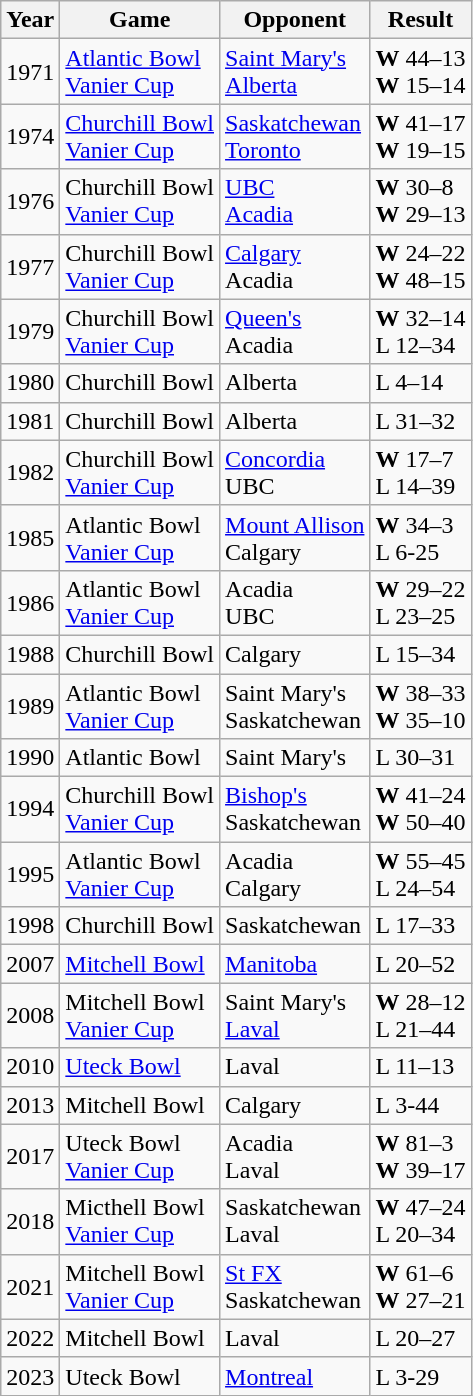<table class="wikitable">
<tr>
<th>Year</th>
<th>Game</th>
<th>Opponent</th>
<th>Result</th>
</tr>
<tr>
<td>1971</td>
<td><a href='#'>Atlantic Bowl</a><br><a href='#'>Vanier Cup</a></td>
<td><a href='#'>Saint Mary's</a><br><a href='#'>Alberta</a></td>
<td><strong>W</strong> 44–13<br><strong>W</strong> 15–14</td>
</tr>
<tr>
<td>1974</td>
<td><a href='#'>Churchill Bowl</a><br><a href='#'>Vanier Cup</a></td>
<td><a href='#'>Saskatchewan</a><br><a href='#'>Toronto</a></td>
<td><strong>W</strong> 41–17<br><strong>W</strong> 19–15</td>
</tr>
<tr>
<td>1976</td>
<td>Churchill Bowl<br><a href='#'>Vanier Cup</a></td>
<td><a href='#'>UBC</a><br><a href='#'>Acadia</a></td>
<td><strong>W</strong> 30–8<br><strong>W</strong> 29–13</td>
</tr>
<tr>
<td>1977</td>
<td>Churchill Bowl<br><a href='#'>Vanier Cup</a></td>
<td><a href='#'>Calgary</a><br>Acadia</td>
<td><strong>W</strong> 24–22<br><strong>W</strong> 48–15</td>
</tr>
<tr>
<td>1979</td>
<td>Churchill Bowl<br><a href='#'>Vanier Cup</a></td>
<td><a href='#'>Queen's</a><br>Acadia</td>
<td><strong>W</strong> 32–14<br>L 12–34</td>
</tr>
<tr>
<td>1980</td>
<td>Churchill Bowl</td>
<td>Alberta</td>
<td>L 4–14</td>
</tr>
<tr>
<td>1981</td>
<td>Churchill Bowl</td>
<td>Alberta</td>
<td>L 31–32</td>
</tr>
<tr>
<td>1982</td>
<td>Churchill Bowl<br><a href='#'>Vanier Cup</a></td>
<td><a href='#'>Concordia</a><br>UBC</td>
<td><strong>W</strong> 17–7<br>L 14–39</td>
</tr>
<tr>
<td>1985</td>
<td>Atlantic Bowl<br><a href='#'>Vanier Cup</a></td>
<td><a href='#'>Mount Allison</a><br>Calgary</td>
<td><strong>W</strong> 34–3<br>L 6-25</td>
</tr>
<tr>
<td>1986</td>
<td>Atlantic Bowl<br><a href='#'>Vanier Cup</a></td>
<td>Acadia<br>UBC</td>
<td><strong>W</strong> 29–22<br>L 23–25</td>
</tr>
<tr>
<td>1988</td>
<td>Churchill Bowl</td>
<td>Calgary</td>
<td>L 15–34</td>
</tr>
<tr>
<td>1989</td>
<td>Atlantic Bowl<br><a href='#'>Vanier Cup</a></td>
<td>Saint Mary's<br>Saskatchewan</td>
<td><strong>W</strong> 38–33<br><strong>W</strong> 35–10</td>
</tr>
<tr>
<td>1990</td>
<td>Atlantic Bowl</td>
<td>Saint Mary's</td>
<td>L 30–31</td>
</tr>
<tr>
<td>1994</td>
<td>Churchill Bowl<br><a href='#'>Vanier Cup</a></td>
<td><a href='#'>Bishop's</a><br>Saskatchewan</td>
<td><strong>W</strong> 41–24<br><strong>W</strong> 50–40</td>
</tr>
<tr>
<td>1995</td>
<td>Atlantic Bowl<br><a href='#'>Vanier Cup</a></td>
<td>Acadia<br>Calgary</td>
<td><strong>W</strong> 55–45<br>L 24–54</td>
</tr>
<tr>
<td>1998</td>
<td>Churchill Bowl</td>
<td>Saskatchewan</td>
<td>L 17–33</td>
</tr>
<tr>
<td>2007</td>
<td><a href='#'>Mitchell Bowl</a></td>
<td><a href='#'>Manitoba</a></td>
<td>L 20–52</td>
</tr>
<tr>
<td>2008</td>
<td>Mitchell Bowl<br><a href='#'>Vanier Cup</a></td>
<td>Saint Mary's<br><a href='#'>Laval</a></td>
<td><strong>W</strong> 28–12<br>L 21–44</td>
</tr>
<tr>
<td>2010</td>
<td><a href='#'>Uteck Bowl</a></td>
<td>Laval</td>
<td>L 11–13</td>
</tr>
<tr>
<td>2013</td>
<td>Mitchell Bowl</td>
<td>Calgary</td>
<td>L 3-44</td>
</tr>
<tr>
<td>2017</td>
<td>Uteck Bowl<br><a href='#'>Vanier Cup</a></td>
<td>Acadia<br>Laval</td>
<td><strong>W</strong> 81–3<br><strong>W</strong> 39–17</td>
</tr>
<tr>
<td>2018</td>
<td>Micthell Bowl<br><a href='#'>Vanier Cup</a></td>
<td>Saskatchewan<br>Laval</td>
<td><strong>W</strong> 47–24<br>L 20–34</td>
</tr>
<tr>
<td>2021</td>
<td>Mitchell Bowl<br><a href='#'>Vanier Cup</a></td>
<td><a href='#'>St FX</a><br>Saskatchewan</td>
<td><strong>W</strong> 61–6<br><strong>W</strong> 27–21</td>
</tr>
<tr>
<td>2022</td>
<td>Mitchell Bowl</td>
<td>Laval</td>
<td>L 20–27</td>
</tr>
<tr>
<td>2023</td>
<td>Uteck Bowl</td>
<td><a href='#'>Montreal</a></td>
<td>L 3-29</td>
</tr>
</table>
